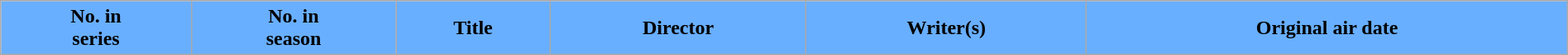<table class="wikitable plainrowheaders" style="width:100%; margin:auto; background:#FFFFF;">
<tr>
<th scope="col" style="background:#69AFFF; color:#000;">No. in<br>series</th>
<th scope="col" style="background:#69AFFF; color:#000;">No. in<br>season</th>
<th scope="col" style="background:#69AFFF; color:#000;">Title</th>
<th scope="col" style="background:#69AFFF; color:#000;">Director</th>
<th scope="col" style="background:#69AFFF; color:#000;">Writer(s)</th>
<th scope="col" style="background:#69AFFF; color:#000;">Original air date<br>


















































</th>
</tr>
</table>
